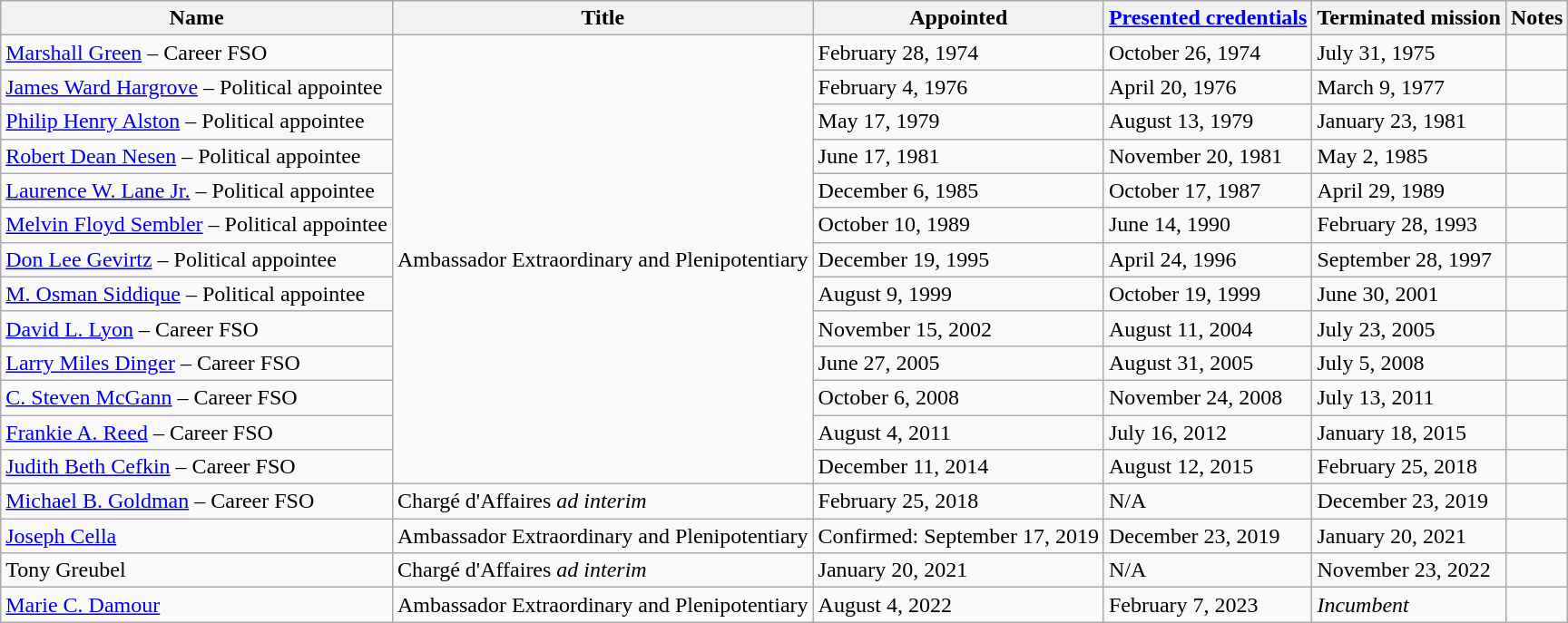<table class="wikitable">
<tr>
<th>Name</th>
<th>Title</th>
<th>Appointed</th>
<th><a href='#'>Presented credentials</a></th>
<th>Terminated mission</th>
<th>Notes</th>
</tr>
<tr>
<td><a href='#'>Marshall Green</a> – Career FSO</td>
<td rowspan="13">Ambassador Extraordinary and Plenipotentiary</td>
<td>February 28, 1974</td>
<td>October 26, 1974</td>
<td>July 31, 1975</td>
<td></td>
</tr>
<tr>
<td><a href='#'>James Ward Hargrove</a> – Political appointee</td>
<td>February 4, 1976</td>
<td>April 20, 1976</td>
<td>March 9, 1977</td>
<td></td>
</tr>
<tr>
<td><a href='#'>Philip Henry Alston</a> – Political appointee</td>
<td>May 17, 1979</td>
<td>August 13, 1979</td>
<td>January 23, 1981</td>
<td></td>
</tr>
<tr>
<td><a href='#'>Robert Dean Nesen</a> – Political appointee</td>
<td>June 17, 1981</td>
<td>November 20, 1981</td>
<td>May 2, 1985</td>
<td></td>
</tr>
<tr>
<td><a href='#'>Laurence W. Lane Jr.</a> – Political appointee</td>
<td>December 6, 1985</td>
<td>October 17, 1987</td>
<td>April 29, 1989</td>
<td></td>
</tr>
<tr>
<td><a href='#'>Melvin Floyd Sembler</a> – Political appointee</td>
<td>October 10, 1989</td>
<td>June 14, 1990</td>
<td>February 28, 1993</td>
<td></td>
</tr>
<tr>
<td><a href='#'>Don Lee Gevirtz</a> – Political appointee</td>
<td>December 19, 1995</td>
<td>April 24, 1996</td>
<td>September 28, 1997</td>
<td></td>
</tr>
<tr>
<td><a href='#'>M. Osman Siddique</a> – Political appointee</td>
<td>August 9, 1999</td>
<td>October 19, 1999</td>
<td>June 30, 2001</td>
<td></td>
</tr>
<tr>
<td><a href='#'>David L. Lyon</a> – Career FSO</td>
<td>November 15, 2002</td>
<td>August 11, 2004</td>
<td>July 23, 2005</td>
<td></td>
</tr>
<tr>
<td><a href='#'>Larry Miles Dinger</a> – Career FSO</td>
<td>June 27, 2005</td>
<td>August 31, 2005</td>
<td>July 5, 2008</td>
<td></td>
</tr>
<tr>
<td><a href='#'>C. Steven McGann</a> – Career FSO</td>
<td>October 6, 2008</td>
<td>November 24, 2008</td>
<td>July 13, 2011</td>
<td></td>
</tr>
<tr>
<td><a href='#'>Frankie A. Reed</a> – Career FSO</td>
<td>August 4, 2011</td>
<td>July 16, 2012</td>
<td>January 18, 2015</td>
<td></td>
</tr>
<tr>
<td><a href='#'>Judith Beth Cefkin</a> – Career FSO</td>
<td>December 11, 2014</td>
<td>August 12, 2015</td>
<td>February 25, 2018</td>
<td></td>
</tr>
<tr>
<td><a href='#'>Michael B. Goldman</a> – Career FSO</td>
<td>Chargé d'Affaires <em>ad interim</em></td>
<td>February 25, 2018</td>
<td>N/A</td>
<td>December 23, 2019</td>
<td></td>
</tr>
<tr>
<td><a href='#'>Joseph Cella</a></td>
<td>Ambassador Extraordinary and Plenipotentiary</td>
<td>Confirmed: September 17, 2019</td>
<td>December 23, 2019</td>
<td>January 20, 2021</td>
<td></td>
</tr>
<tr>
<td>Tony Greubel</td>
<td>Chargé d'Affaires <em>ad interim</em></td>
<td>January 20, 2021</td>
<td>N/A</td>
<td>November 23, 2022</td>
<td></td>
</tr>
<tr>
<td><a href='#'>Marie C. Damour</a></td>
<td>Ambassador Extraordinary and Plenipotentiary</td>
<td>August 4, 2022</td>
<td>February 7, 2023</td>
<td><em>Incumbent</em></td>
<td></td>
</tr>
</table>
